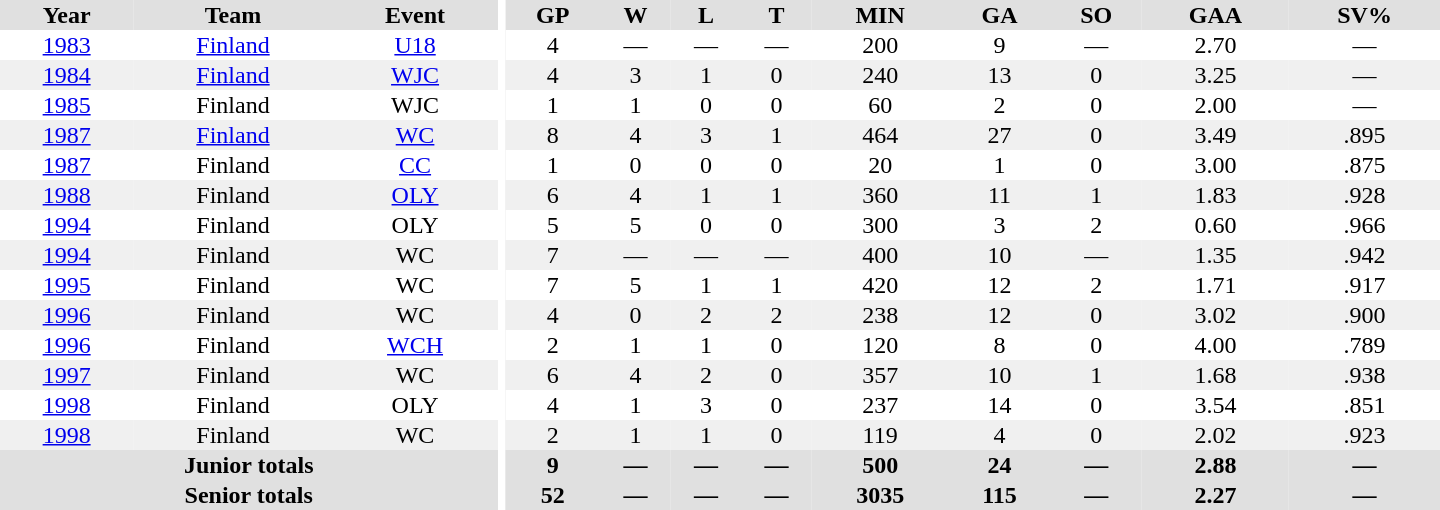<table border="0" cellpadding="1" cellspacing="0" ID="Table3" style="text-align:center; width:60em">
<tr ALIGN="center" bgcolor="#e0e0e0">
<th>Year</th>
<th>Team</th>
<th>Event</th>
<th rowspan="99" bgcolor="#ffffff"></th>
<th>GP</th>
<th>W</th>
<th>L</th>
<th>T</th>
<th>MIN</th>
<th>GA</th>
<th>SO</th>
<th>GAA</th>
<th>SV%</th>
</tr>
<tr>
<td><a href='#'>1983</a></td>
<td><a href='#'>Finland</a></td>
<td><a href='#'>U18</a></td>
<td>4</td>
<td>—</td>
<td>—</td>
<td>—</td>
<td>200</td>
<td>9</td>
<td>—</td>
<td>2.70</td>
<td>—</td>
</tr>
<tr bgcolor="#f0f0f0">
<td><a href='#'>1984</a></td>
<td><a href='#'>Finland</a></td>
<td><a href='#'>WJC</a></td>
<td>4</td>
<td>3</td>
<td>1</td>
<td>0</td>
<td>240</td>
<td>13</td>
<td>0</td>
<td>3.25</td>
<td>—</td>
</tr>
<tr>
<td><a href='#'>1985</a></td>
<td>Finland</td>
<td>WJC</td>
<td>1</td>
<td>1</td>
<td>0</td>
<td>0</td>
<td>60</td>
<td>2</td>
<td>0</td>
<td>2.00</td>
<td>—</td>
</tr>
<tr bgcolor="#f0f0f0">
<td><a href='#'>1987</a></td>
<td><a href='#'>Finland</a></td>
<td><a href='#'>WC</a></td>
<td>8</td>
<td>4</td>
<td>3</td>
<td>1</td>
<td>464</td>
<td>27</td>
<td>0</td>
<td>3.49</td>
<td>.895</td>
</tr>
<tr>
<td><a href='#'>1987</a></td>
<td>Finland</td>
<td><a href='#'>CC</a></td>
<td>1</td>
<td>0</td>
<td>0</td>
<td>0</td>
<td>20</td>
<td>1</td>
<td>0</td>
<td>3.00</td>
<td>.875</td>
</tr>
<tr bgcolor="#f0f0f0">
<td><a href='#'>1988</a></td>
<td>Finland</td>
<td><a href='#'>OLY</a></td>
<td>6</td>
<td>4</td>
<td>1</td>
<td>1</td>
<td>360</td>
<td>11</td>
<td>1</td>
<td>1.83</td>
<td>.928</td>
</tr>
<tr>
<td><a href='#'>1994</a></td>
<td>Finland</td>
<td>OLY</td>
<td>5</td>
<td>5</td>
<td>0</td>
<td>0</td>
<td>300</td>
<td>3</td>
<td>2</td>
<td>0.60</td>
<td>.966</td>
</tr>
<tr bgcolor="#f0f0f0">
<td><a href='#'>1994</a></td>
<td>Finland</td>
<td>WC</td>
<td>7</td>
<td>—</td>
<td>—</td>
<td>—</td>
<td>400</td>
<td>10</td>
<td>—</td>
<td>1.35</td>
<td>.942</td>
</tr>
<tr>
<td><a href='#'>1995</a></td>
<td>Finland</td>
<td>WC</td>
<td>7</td>
<td>5</td>
<td>1</td>
<td>1</td>
<td>420</td>
<td>12</td>
<td>2</td>
<td>1.71</td>
<td>.917</td>
</tr>
<tr bgcolor="#f0f0f0">
<td><a href='#'>1996</a></td>
<td>Finland</td>
<td>WC</td>
<td>4</td>
<td>0</td>
<td>2</td>
<td>2</td>
<td>238</td>
<td>12</td>
<td>0</td>
<td>3.02</td>
<td>.900</td>
</tr>
<tr>
<td><a href='#'>1996</a></td>
<td>Finland</td>
<td><a href='#'>WCH</a></td>
<td>2</td>
<td>1</td>
<td>1</td>
<td>0</td>
<td>120</td>
<td>8</td>
<td>0</td>
<td>4.00</td>
<td>.789</td>
</tr>
<tr bgcolor="#f0f0f0">
<td><a href='#'>1997</a></td>
<td>Finland</td>
<td>WC</td>
<td>6</td>
<td>4</td>
<td>2</td>
<td>0</td>
<td>357</td>
<td>10</td>
<td>1</td>
<td>1.68</td>
<td>.938</td>
</tr>
<tr>
<td><a href='#'>1998</a></td>
<td>Finland</td>
<td>OLY</td>
<td>4</td>
<td>1</td>
<td>3</td>
<td>0</td>
<td>237</td>
<td>14</td>
<td>0</td>
<td>3.54</td>
<td>.851</td>
</tr>
<tr bgcolor="#f0f0f0">
<td><a href='#'>1998</a></td>
<td>Finland</td>
<td>WC</td>
<td>2</td>
<td>1</td>
<td>1</td>
<td>0</td>
<td>119</td>
<td>4</td>
<td>0</td>
<td>2.02</td>
<td>.923</td>
</tr>
<tr bgcolor="#e0e0e0">
<th colspan=3>Junior totals</th>
<th>9</th>
<th>—</th>
<th>—</th>
<th>—</th>
<th>500</th>
<th>24</th>
<th>—</th>
<th>2.88</th>
<th>—</th>
</tr>
<tr bgcolor="#e0e0e0">
<th colspan=3>Senior totals</th>
<th>52</th>
<th>—</th>
<th>—</th>
<th>—</th>
<th>3035</th>
<th>115</th>
<th>—</th>
<th>2.27</th>
<th>—</th>
</tr>
</table>
